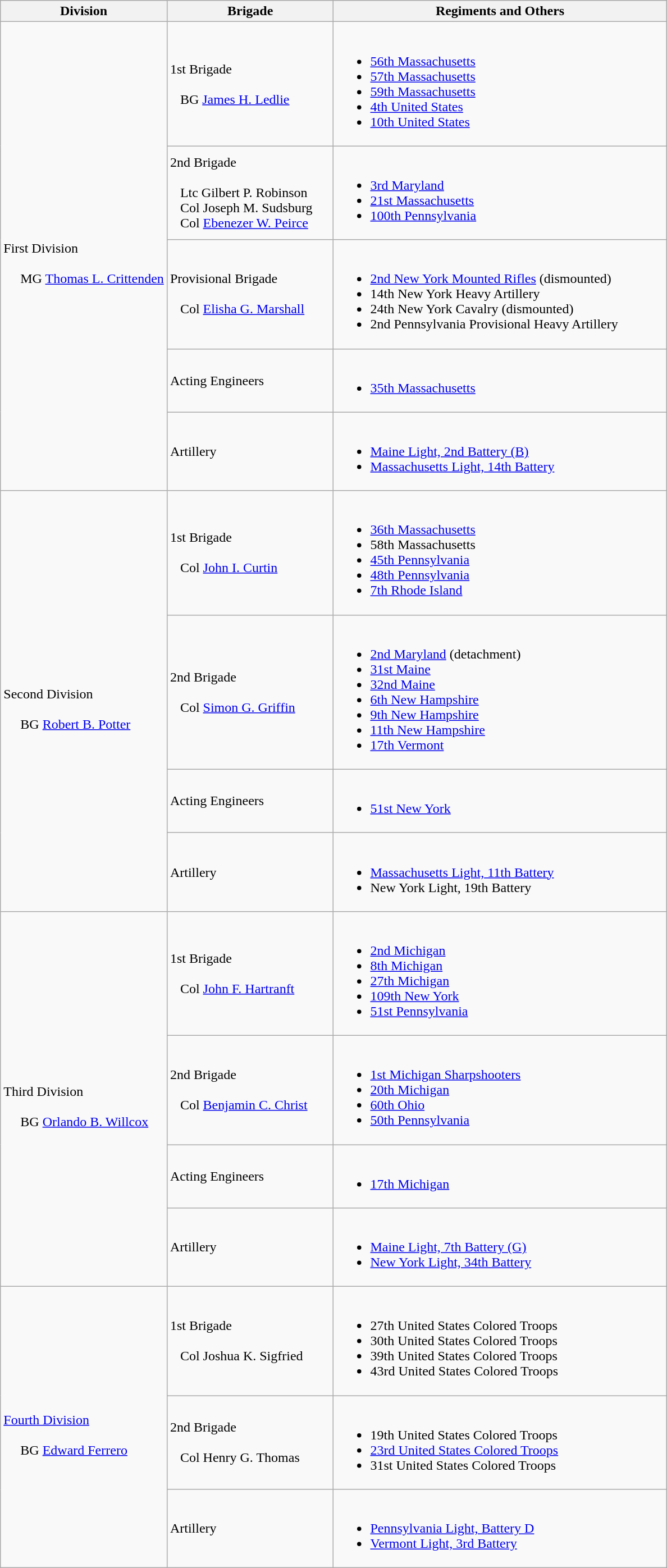<table class="wikitable">
<tr>
<th width=25%>Division</th>
<th width=25%>Brigade</th>
<th>Regiments and Others</th>
</tr>
<tr>
<td rowspan=5><br>First Division<br>
<br>    
MG <a href='#'>Thomas L. Crittenden</a></td>
<td>1st Brigade<br><br>  
BG <a href='#'>James H. Ledlie</a></td>
<td><br><ul><li><a href='#'>56th Massachusetts</a></li><li><a href='#'>57th Massachusetts</a></li><li><a href='#'>59th Massachusetts</a></li><li><a href='#'>4th United States</a></li><li><a href='#'>10th United States</a></li></ul></td>
</tr>
<tr>
<td>2nd Brigade<br><br>  
Ltc Gilbert P. Robinson
<br>  
Col Joseph M. Sudsburg
<br>  
Col <a href='#'>Ebenezer W. Peirce</a></td>
<td><br><ul><li><a href='#'>3rd Maryland</a></li><li><a href='#'>21st Massachusetts</a></li><li><a href='#'>100th Pennsylvania</a></li></ul></td>
</tr>
<tr>
<td>Provisional Brigade<br><br>  
Col <a href='#'>Elisha G. Marshall</a></td>
<td><br><ul><li><a href='#'>2nd New York Mounted Rifles</a> (dismounted)</li><li>14th New York Heavy Artillery</li><li>24th New York Cavalry (dismounted)</li><li>2nd Pennsylvania Provisional Heavy Artillery</li></ul></td>
</tr>
<tr>
<td>Acting Engineers</td>
<td><br><ul><li><a href='#'>35th Massachusetts</a></li></ul></td>
</tr>
<tr>
<td>Artillery</td>
<td><br><ul><li><a href='#'>Maine Light, 2nd Battery (B)</a></li><li><a href='#'>Massachusetts Light, 14th Battery</a></li></ul></td>
</tr>
<tr>
<td rowspan=4><br>Second Division<br>
<br>    
BG <a href='#'>Robert B. Potter</a></td>
<td>1st Brigade<br><br>  
Col <a href='#'>John I. Curtin</a></td>
<td><br><ul><li><a href='#'>36th Massachusetts</a></li><li>58th Massachusetts</li><li><a href='#'>45th Pennsylvania</a></li><li><a href='#'>48th Pennsylvania</a></li><li><a href='#'>7th Rhode Island</a></li></ul></td>
</tr>
<tr>
<td>2nd Brigade<br><br>  
Col <a href='#'>Simon G. Griffin</a></td>
<td><br><ul><li><a href='#'>2nd Maryland</a> (detachment)</li><li><a href='#'>31st Maine</a></li><li><a href='#'>32nd Maine</a></li><li><a href='#'>6th New Hampshire</a></li><li><a href='#'>9th New Hampshire</a></li><li><a href='#'>11th New Hampshire</a></li><li><a href='#'>17th Vermont</a></li></ul></td>
</tr>
<tr>
<td>Acting Engineers</td>
<td><br><ul><li><a href='#'>51st New York</a></li></ul></td>
</tr>
<tr>
<td>Artillery</td>
<td><br><ul><li><a href='#'>Massachusetts Light, 11th Battery</a></li><li>New York Light, 19th Battery</li></ul></td>
</tr>
<tr>
<td rowspan=4><br>Third Division<br>
<br>    
BG <a href='#'>Orlando B. Willcox</a></td>
<td>1st Brigade<br><br>  
Col <a href='#'>John F. Hartranft</a></td>
<td><br><ul><li><a href='#'>2nd Michigan</a></li><li><a href='#'>8th Michigan</a></li><li><a href='#'>27th Michigan</a></li><li><a href='#'>109th New York</a></li><li><a href='#'>51st Pennsylvania</a></li></ul></td>
</tr>
<tr>
<td>2nd Brigade<br><br>  
Col <a href='#'>Benjamin C. Christ</a></td>
<td><br><ul><li><a href='#'>1st Michigan Sharpshooters</a></li><li><a href='#'>20th Michigan</a></li><li><a href='#'>60th Ohio</a></li><li><a href='#'>50th Pennsylvania</a></li></ul></td>
</tr>
<tr>
<td>Acting Engineers</td>
<td><br><ul><li><a href='#'>17th Michigan</a></li></ul></td>
</tr>
<tr>
<td>Artillery</td>
<td><br><ul><li><a href='#'>Maine Light, 7th Battery (G)</a></li><li><a href='#'>New York Light, 34th Battery</a></li></ul></td>
</tr>
<tr>
<td rowspan=3><br><a href='#'>Fourth Division</a><br>
<br>    
BG <a href='#'>Edward Ferrero</a></td>
<td>1st Brigade<br><br>  
Col Joshua K. Sigfried</td>
<td><br><ul><li>27th United States Colored Troops</li><li>30th United States Colored Troops</li><li>39th United States Colored Troops</li><li>43rd United States Colored Troops</li></ul></td>
</tr>
<tr>
<td>2nd Brigade<br><br>  
Col Henry G. Thomas</td>
<td><br><ul><li>19th United States Colored Troops</li><li><a href='#'>23rd United States Colored Troops</a></li><li>31st United States Colored Troops</li></ul></td>
</tr>
<tr>
<td>Artillery</td>
<td><br><ul><li><a href='#'>Pennsylvania Light, Battery D</a></li><li><a href='#'>Vermont Light, 3rd Battery</a></li></ul></td>
</tr>
</table>
